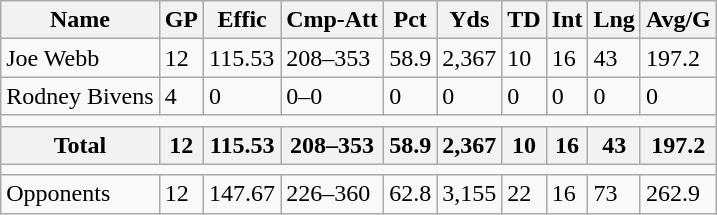<table class="wikitable" style="white-space:nowrap;" style="text-align:center;">
<tr>
<th>Name</th>
<th>GP</th>
<th>Effic</th>
<th>Cmp-Att</th>
<th>Pct</th>
<th>Yds</th>
<th>TD</th>
<th>Int</th>
<th>Lng</th>
<th>Avg/G</th>
</tr>
<tr>
<td align=left>Joe Webb</td>
<td>12</td>
<td>115.53</td>
<td>208–353</td>
<td>58.9</td>
<td>2,367</td>
<td>10</td>
<td>16</td>
<td>43</td>
<td>197.2</td>
</tr>
<tr>
<td align=left>Rodney Bivens</td>
<td>4</td>
<td>0</td>
<td>0–0</td>
<td>0</td>
<td>0</td>
<td>0</td>
<td>0</td>
<td>0</td>
<td>0</td>
</tr>
<tr>
<td colspan=10></td>
</tr>
<tr>
<th>Total</th>
<th>12</th>
<th>115.53</th>
<th>208–353</th>
<th>58.9</th>
<th>2,367</th>
<th>10</th>
<th>16</th>
<th>43</th>
<th>197.2</th>
</tr>
<tr>
<td colspan=10></td>
</tr>
<tr>
<td align=left>Opponents</td>
<td>12</td>
<td>147.67</td>
<td>226–360</td>
<td>62.8</td>
<td>3,155</td>
<td>22</td>
<td>16</td>
<td>73</td>
<td>262.9</td>
</tr>
</table>
